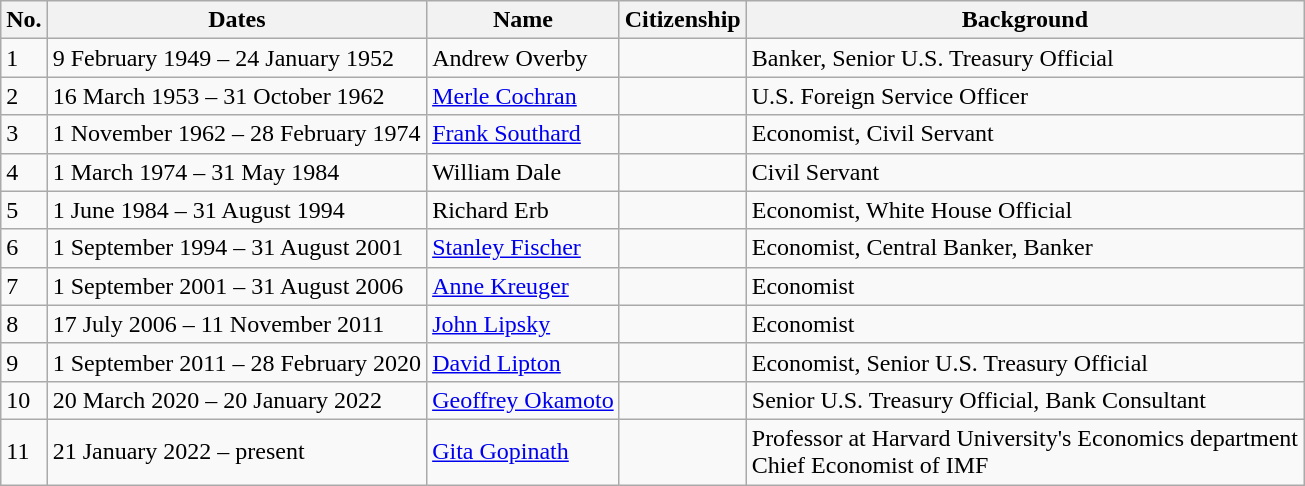<table class="wikitable sortable">
<tr>
<th>No.</th>
<th>Dates</th>
<th>Name</th>
<th>Citizenship</th>
<th>Background</th>
</tr>
<tr>
<td>1</td>
<td>9 February 1949 – 24 January 1952</td>
<td>Andrew Overby</td>
<td></td>
<td>Banker, Senior U.S. Treasury Official</td>
</tr>
<tr>
<td>2</td>
<td>16 March 1953 – 31 October 1962</td>
<td><a href='#'>Merle Cochran</a></td>
<td></td>
<td>U.S. Foreign Service Officer</td>
</tr>
<tr>
<td>3</td>
<td>1 November 1962 – 28 February 1974</td>
<td><a href='#'>Frank Southard</a></td>
<td></td>
<td>Economist, Civil Servant</td>
</tr>
<tr>
<td>4</td>
<td>1 March 1974 – 31 May 1984</td>
<td>William Dale</td>
<td></td>
<td>Civil Servant</td>
</tr>
<tr>
<td>5</td>
<td>1 June 1984 – 31 August 1994</td>
<td>Richard Erb</td>
<td></td>
<td>Economist, White House Official</td>
</tr>
<tr>
<td>6</td>
<td>1 September 1994 – 31 August 2001</td>
<td><a href='#'>Stanley Fischer</a></td>
<td><br></td>
<td>Economist, Central Banker, Banker</td>
</tr>
<tr>
<td>7</td>
<td>1 September 2001 – 31 August 2006</td>
<td><a href='#'>Anne Kreuger</a></td>
<td></td>
<td>Economist</td>
</tr>
<tr>
<td>8</td>
<td>17 July 2006 – 11 November 2011</td>
<td><a href='#'>John Lipsky</a></td>
<td></td>
<td>Economist</td>
</tr>
<tr>
<td>9</td>
<td>1 September 2011 – 28 February 2020</td>
<td><a href='#'>David Lipton</a></td>
<td></td>
<td>Economist, Senior U.S. Treasury Official</td>
</tr>
<tr>
<td>10</td>
<td>20 March 2020 – 20 January 2022</td>
<td><a href='#'>Geoffrey Okamoto</a></td>
<td></td>
<td>Senior U.S. Treasury Official, Bank Consultant</td>
</tr>
<tr>
<td>11</td>
<td>21 January 2022 – present</td>
<td><a href='#'>Gita Gopinath</a></td>
<td></td>
<td>Professor at Harvard University's Economics department<br>Chief Economist of IMF</td>
</tr>
</table>
